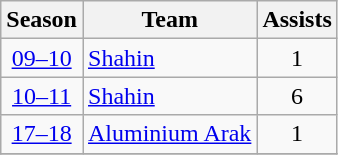<table class="wikitable" style="text-align: center;">
<tr>
<th>Season</th>
<th>Team</th>
<th>Assists</th>
</tr>
<tr>
<td><a href='#'>09–10</a></td>
<td align="left"><a href='#'>Shahin</a></td>
<td>1</td>
</tr>
<tr>
<td><a href='#'>10–11</a></td>
<td align="left"><a href='#'>Shahin</a></td>
<td>6</td>
</tr>
<tr>
<td><a href='#'>17–18</a></td>
<td align="left"><a href='#'>Aluminium Arak</a></td>
<td>1</td>
</tr>
<tr>
</tr>
</table>
